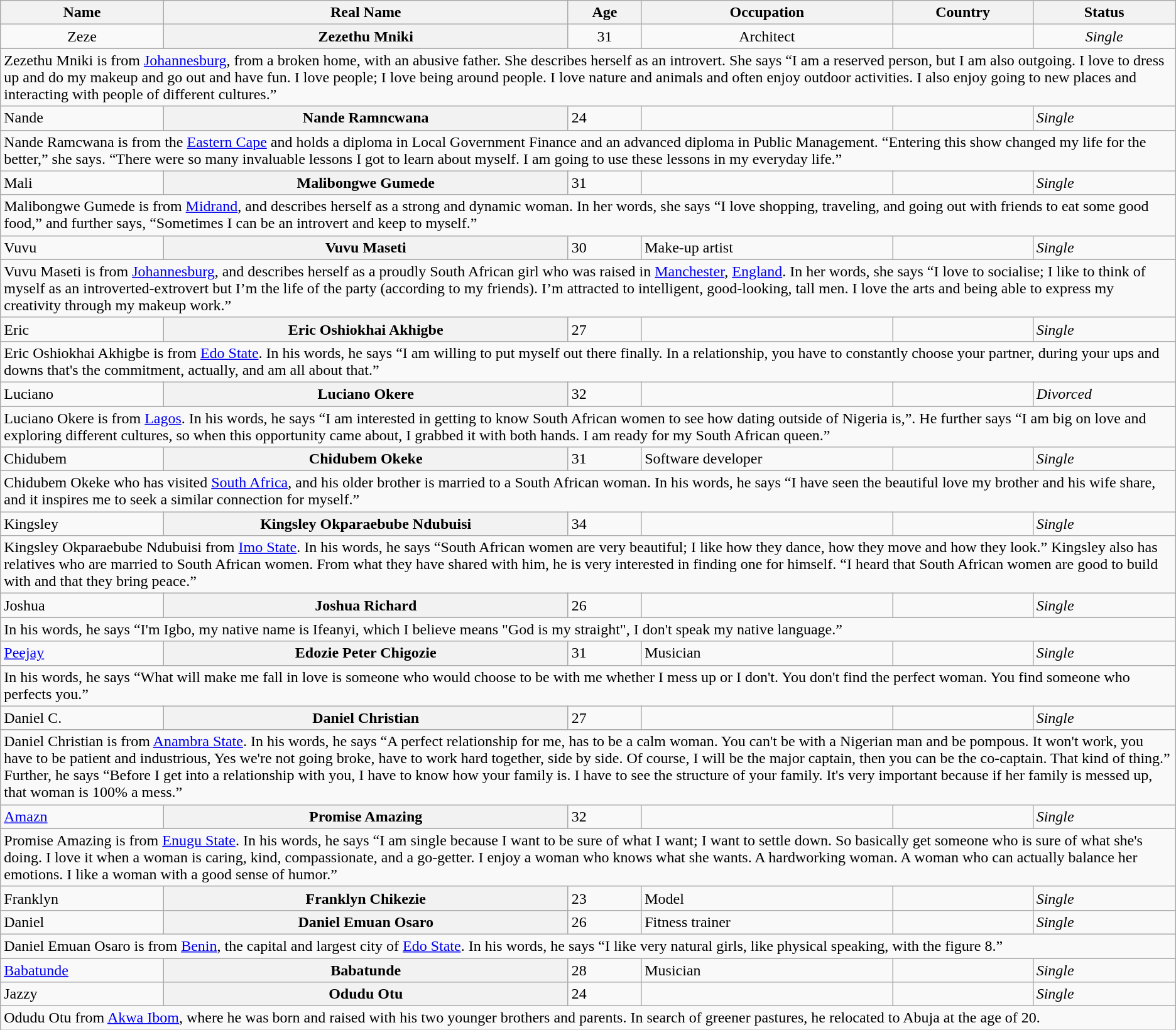<table class="wikitable sortable">
<tr>
<th>Name</th>
<th>Real Name</th>
<th>Age</th>
<th>Occupation</th>
<th>Country</th>
<th>Status</th>
</tr>
<tr align="center">
<td>Zeze</td>
<th scope="row">Zezethu Mniki</th>
<td>31</td>
<td>Architect</td>
<td></td>
<td><em>Single</em></td>
</tr>
<tr class="expand-child">
<td colspan="6">Zezethu Mniki is from <a href='#'>Johannesburg</a>, from a broken home, with an abusive father. She describes herself as an introvert. She says “I am a reserved person, but I am also outgoing. I love to dress up and do my makeup and go out and have fun. I love people; I love being around people. I love nature and animals and often enjoy outdoor activities. I also enjoy going to new places and interacting with people of different cultures.”</td>
</tr>
<tr>
<td>Nande</td>
<th scope="row">Nande Ramncwana</th>
<td>24</td>
<td></td>
<td></td>
<td><em>Single</em></td>
</tr>
<tr class="expand-child">
<td colspan="6">Nande Ramcwana is from the <a href='#'>Eastern Cape</a> and holds a diploma in Local Government Finance and an advanced diploma in Public Management. “Entering this show changed my life for the better,” she says. “There were so many invaluable lessons I got to learn about myself. I am going to use these lessons in my everyday life.”</td>
</tr>
<tr>
<td>Mali</td>
<th scope="row">Malibongwe Gumede</th>
<td>31</td>
<td></td>
<td></td>
<td><em>Single</em></td>
</tr>
<tr class="expand-child">
<td colspan="6">Malibongwe Gumede is from <a href='#'>Midrand</a>, and describes herself as a strong and dynamic woman. In her words, she says “I love shopping, traveling, and going out with friends to eat some good food,” and further says, “Sometimes I can be an introvert and keep to myself.”</td>
</tr>
<tr>
<td>Vuvu</td>
<th scope="row">Vuvu Maseti</th>
<td>30</td>
<td>Make-up artist</td>
<td></td>
<td><em>Single</em></td>
</tr>
<tr class="expand-child">
<td colspan="6">Vuvu Maseti is from <a href='#'>Johannesburg</a>, and describes herself as a proudly South African girl who was raised in <a href='#'>Manchester</a>, <a href='#'>England</a>. In her words, she says “I love to socialise; I like to think of myself as an introverted-extrovert but I’m the life of the party (according to my friends). I’m attracted to intelligent, good-looking, tall men. I love the arts and being able to express my creativity through my makeup work.”</td>
</tr>
<tr>
<td>Eric</td>
<th scope="row">Eric Oshiokhai Akhigbe</th>
<td>27</td>
<td></td>
<td></td>
<td><em>Single</em></td>
</tr>
<tr class="expand-child">
<td colspan="6">Eric Oshiokhai Akhigbe is from <a href='#'>Edo State</a>. In his words, he says “I am willing to put myself out there finally. In a relationship, you have to constantly choose your partner, during your ups and downs that's the commitment, actually, and am all about that.”</td>
</tr>
<tr>
<td>Luciano</td>
<th scope="row">Luciano Okere</th>
<td>32</td>
<td></td>
<td></td>
<td><em>Divorced</em></td>
</tr>
<tr class="expand-child">
<td colspan="6">Luciano Okere is from <a href='#'>Lagos</a>. In his words, he says “I am interested in getting to know South African women to see how dating outside of Nigeria is,”. He further says “I am big on love and exploring different cultures, so when this opportunity came about, I grabbed it with both hands. I am ready for my South African queen.”</td>
</tr>
<tr>
<td>Chidubem</td>
<th scope="row">Chidubem Okeke</th>
<td>31</td>
<td>Software developer</td>
<td></td>
<td><em>Single</em></td>
</tr>
<tr class="expand-child">
<td colspan="6">Chidubem Okeke who has visited <a href='#'>South Africa</a>, and his older brother is married to a South African woman. In his words, he says “I have seen the beautiful love my brother and his wife share, and it inspires me to seek a similar connection for myself.”</td>
</tr>
<tr>
<td>Kingsley</td>
<th scope="row">Kingsley Okparaebube Ndubuisi</th>
<td>34</td>
<td></td>
<td></td>
<td><em>Single</em></td>
</tr>
<tr class="expand-child">
<td colspan="6">Kingsley Okparaebube Ndubuisi from <a href='#'>Imo State</a>. In his words, he says “South African women are very beautiful; I like how they dance, how they move and how they look.” Kingsley also has relatives who are married to South African women. From what they have shared with him, he is very interested in finding one for himself. “I heard that South African women are good to build with and that they bring peace.”</td>
</tr>
<tr>
<td>Joshua</td>
<th scope="row">Joshua Richard</th>
<td>26</td>
<td></td>
<td></td>
<td><em>Single</em></td>
</tr>
<tr class="expand-child">
<td colspan="6">In his words, he says “I'm Igbo, my native name is Ifeanyi, which I believe means "God is my straight", I don't speak my native language.”</td>
</tr>
<tr>
<td><a href='#'>Peejay</a></td>
<th scope="row">Edozie Peter Chigozie</th>
<td>31</td>
<td>Musician</td>
<td></td>
<td><em>Single</em></td>
</tr>
<tr class="expand-child">
<td colspan="6">In his words, he says “What will make me fall in love is someone who would choose to be with me whether I mess up or I don't. You don't find the perfect woman. You find someone who perfects you.”</td>
</tr>
<tr>
<td>Daniel C.</td>
<th scope="row">Daniel Christian</th>
<td>27</td>
<td></td>
<td></td>
<td><em>Single</em></td>
</tr>
<tr class="expand-child">
<td colspan="6">Daniel Christian is from <a href='#'>Anambra State</a>. In his words, he says “A perfect relationship for me, has to be a calm woman. You can't be with a Nigerian man and be pompous. It won't work, you have to be patient and industrious, Yes we're not going broke, have to work hard together, side by side. Of course, I will be the major captain, then you can be the co-captain. That kind of thing.” Further, he says “Before I get into a relationship with you, I have to know how your family is. I have to see the structure of your family. It's very important because if her family is messed up, that woman is 100% a mess.”</td>
</tr>
<tr>
<td><a href='#'>Amazn</a></td>
<th scope="row">Promise Amazing</th>
<td>32</td>
<td></td>
<td></td>
<td><em>Single</em></td>
</tr>
<tr class="expand-child">
<td colspan="6">Promise Amazing is from <a href='#'>Enugu State</a>. In his words, he says “I am single because I want to be sure of what I want; I want to settle down. So basically get someone who is sure of what she's doing. I love it when a woman is caring, kind, compassionate, and a go-getter. I enjoy a woman who knows what she wants. A hardworking woman. A woman who can actually balance her emotions. I like a woman with a good sense of humor.”</td>
</tr>
<tr>
<td>Franklyn</td>
<th scope="row">Franklyn Chikezie</th>
<td>23</td>
<td>Model</td>
<td></td>
<td><em>Single</em></td>
</tr>
<tr>
<td>Daniel</td>
<th scope="row">Daniel Emuan Osaro</th>
<td>26</td>
<td>Fitness trainer</td>
<td></td>
<td><em>Single</em></td>
</tr>
<tr class="expand-child">
<td colspan="6">Daniel Emuan Osaro is from <a href='#'>Benin</a>, the capital and largest city of <a href='#'>Edo State</a>. In his words, he says “I like very natural girls, like physical speaking, with the figure 8.”</td>
</tr>
<tr>
<td><a href='#'>Babatunde</a></td>
<th scope="row">Babatunde</th>
<td>28</td>
<td>Musician</td>
<td></td>
<td><em>Single</em></td>
</tr>
<tr>
<td>Jazzy</td>
<th scope="row">Odudu Otu</th>
<td>24</td>
<td></td>
<td></td>
<td><em>Single</em></td>
</tr>
<tr class="expand-child">
<td colspan="6">Odudu Otu from <a href='#'>Akwa Ibom</a>, where he was born and raised with his two younger brothers and parents. In search of greener pastures, he relocated to Abuja at the age of 20.</td>
</tr>
</table>
